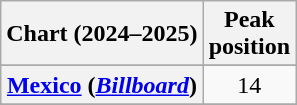<table class="wikitable sortable plainrowheaders" style="text-align:center">
<tr>
<th scope="col">Chart (2024–2025)</th>
<th scope="col">Peak<br>position</th>
</tr>
<tr>
</tr>
<tr>
<th scope="row"><a href='#'>Mexico</a> (<em><a href='#'>Billboard</a></em>)</th>
<td>14</td>
</tr>
<tr>
</tr>
<tr>
</tr>
</table>
